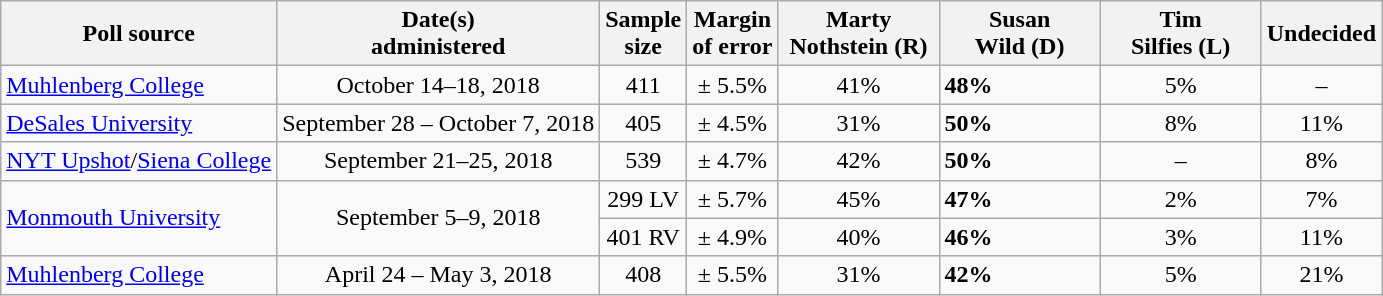<table class="wikitable">
<tr>
<th>Poll source</th>
<th>Date(s)<br>administered</th>
<th>Sample<br>size</th>
<th>Margin<br>of error</th>
<th style="width:100px;">Marty<br>Nothstein (R)</th>
<th style="width:100px;">Susan<br>Wild (D)</th>
<th style="width:100px;">Tim<br>Silfies (L)</th>
<th>Undecided</th>
</tr>
<tr>
<td><a href='#'>Muhlenberg College</a></td>
<td align=center>October 14–18, 2018</td>
<td align=center>411</td>
<td align=center>± 5.5%</td>
<td align=center>41%</td>
<td><strong>48%</strong></td>
<td align=center>5%</td>
<td align=center>–</td>
</tr>
<tr>
<td><a href='#'>DeSales University</a></td>
<td align=center>September 28 – October 7, 2018</td>
<td align=center>405</td>
<td align=center>± 4.5%</td>
<td align=center>31%</td>
<td><strong>50%</strong></td>
<td align=center>8%</td>
<td align=center>11%</td>
</tr>
<tr>
<td><a href='#'>NYT Upshot</a>/<a href='#'>Siena College</a></td>
<td align=center>September 21–25, 2018</td>
<td align=center>539</td>
<td align=center>± 4.7%</td>
<td align=center>42%</td>
<td><strong>50%</strong></td>
<td align=center>–</td>
<td align=center>8%</td>
</tr>
<tr>
<td rowspan=2><a href='#'>Monmouth University</a></td>
<td rowspan=2 align=center>September 5–9, 2018</td>
<td align=center>299 LV</td>
<td align=center>± 5.7%</td>
<td align=center>45%</td>
<td><strong>47%</strong></td>
<td align=center>2%</td>
<td align=center>7%</td>
</tr>
<tr>
<td align=center>401 RV</td>
<td align=center>± 4.9%</td>
<td align=center>40%</td>
<td><strong>46%</strong></td>
<td align=center>3%</td>
<td align=center>11%</td>
</tr>
<tr>
<td><a href='#'>Muhlenberg College</a></td>
<td align=center>April 24 – May 3, 2018</td>
<td align=center>408</td>
<td align=center>± 5.5%</td>
<td align=center>31%</td>
<td><strong>42%</strong></td>
<td align=center>5%</td>
<td align=center>21%</td>
</tr>
</table>
